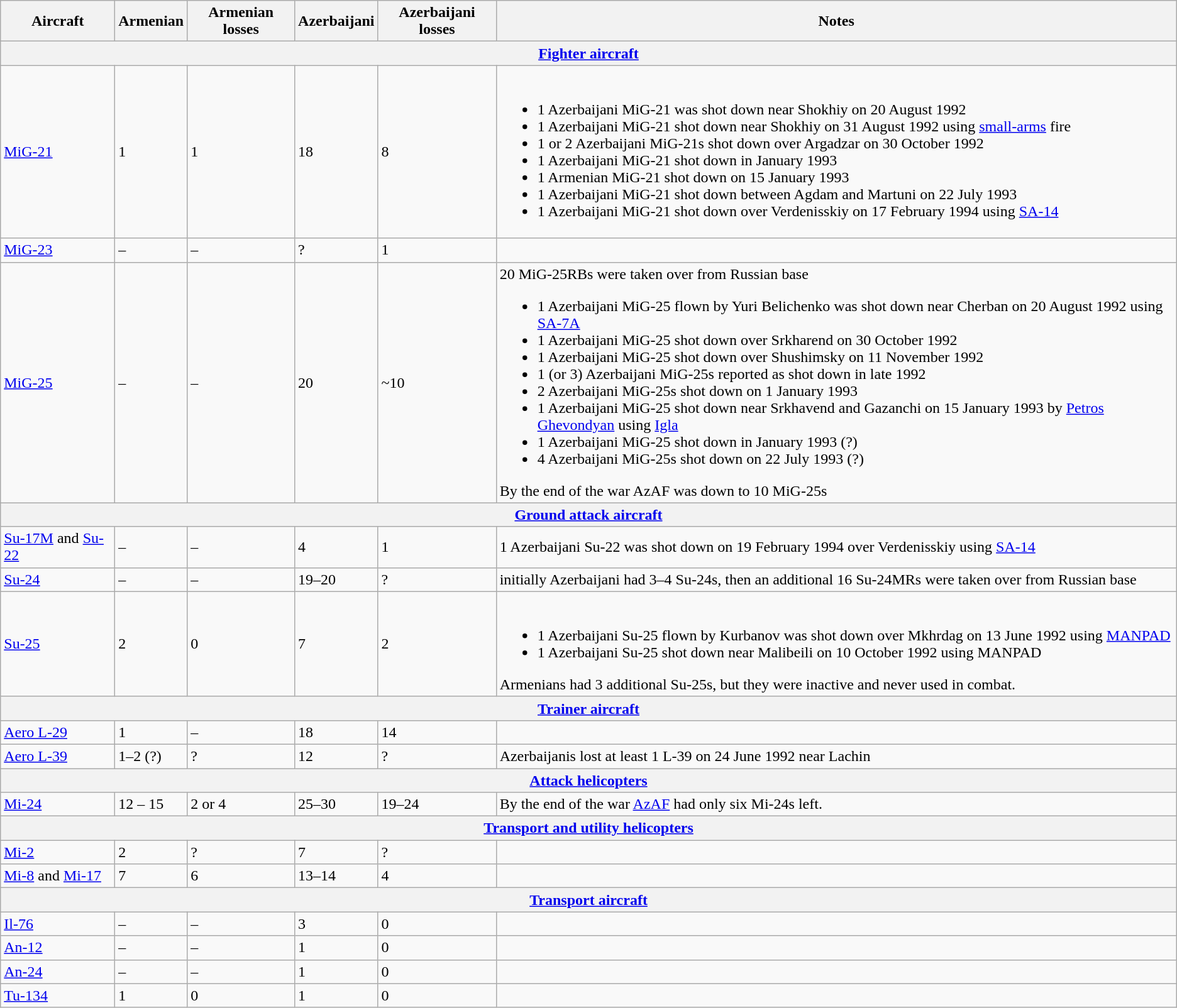<table class="wikitable collapsible collapsed">
<tr>
<th>Aircraft</th>
<th>Armenian</th>
<th>Armenian losses</th>
<th>Azerbaijani</th>
<th>Azerbaijani losses</th>
<th>Notes</th>
</tr>
<tr>
<th style="align: center;" colspan="7"><a href='#'>Fighter aircraft</a></th>
</tr>
<tr>
<td><a href='#'>MiG-21</a></td>
<td>1</td>
<td>1</td>
<td>18</td>
<td>8</td>
<td><br><ul><li>1 Azerbaijani MiG-21 was shot down near Shokhiy on 20 August 1992</li><li>1 Azerbaijani MiG-21 shot down near Shokhiy on 31 August 1992 using <a href='#'>small-arms</a> fire</li><li>1 or 2 Azerbaijani MiG-21s shot down over Argadzar on 30 October 1992</li><li>1 Azerbaijani MiG-21 shot down in January 1993</li><li>1 Armenian MiG-21 shot down on 15 January 1993</li><li>1 Azerbaijani MiG-21 shot down between Agdam and Martuni on 22 July 1993</li><li>1 Azerbaijani MiG-21 shot down over Verdenisskiy on 17 February 1994 using <a href='#'>SA-14</a></li></ul></td>
</tr>
<tr>
<td><a href='#'>MiG-23</a></td>
<td>–</td>
<td>–</td>
<td>?</td>
<td>1</td>
<td></td>
</tr>
<tr>
<td><a href='#'>MiG-25</a></td>
<td>–</td>
<td>–</td>
<td>20</td>
<td>~10</td>
<td>20 MiG-25RBs were taken over from Russian base<br><ul><li>1 Azerbaijani MiG-25 flown by Yuri Belichenko was shot down near Cherban on 20 August 1992 using <a href='#'>SA-7A</a></li><li>1 Azerbaijani MiG-25 shot down over Srkharend on 30 October 1992</li><li>1 Azerbaijani MiG-25 shot down over Shushimsky on 11 November 1992</li><li>1 (or 3) Azerbaijani MiG-25s reported as shot down in late 1992</li><li>2 Azerbaijani MiG-25s shot down on 1 January 1993</li><li>1 Azerbaijani MiG-25 shot down near Srkhavend and Gazanchi on 15 January 1993 by <a href='#'>Petros Ghevondyan</a> using <a href='#'>Igla</a></li><li>1 Azerbaijani MiG-25 shot down in January 1993 (?)</li><li>4 Azerbaijani MiG-25s shot down on 22 July 1993 (?)</li></ul>By the end of the war AzAF was down to 10 MiG-25s</td>
</tr>
<tr>
<th style="align: center;" colspan="7"><a href='#'>Ground attack aircraft</a></th>
</tr>
<tr>
<td><a href='#'>Su-17M</a> and <a href='#'>Su-22</a></td>
<td>–</td>
<td>–</td>
<td>4</td>
<td>1</td>
<td>1 Azerbaijani Su-22 was shot down on 19 February 1994 over Verdenisskiy using <a href='#'>SA-14</a></td>
</tr>
<tr>
<td><a href='#'>Su-24</a></td>
<td>–</td>
<td>–</td>
<td>19–20</td>
<td>?</td>
<td>initially Azerbaijani had 3–4 Su-24s, then an additional 16 Su-24MRs were taken over from Russian base</td>
</tr>
<tr>
<td><a href='#'>Su-25</a></td>
<td>2</td>
<td>0</td>
<td>7</td>
<td>2</td>
<td><br><ul><li>1 Azerbaijani Su-25 flown by Kurbanov was shot down over Mkhrdag on 13 June 1992 using <a href='#'>MANPAD</a></li><li>1 Azerbaijani Su-25 shot down near Malibeili on 10 October 1992 using MANPAD</li></ul>Armenians had 3 additional Su-25s, but they were inactive and never used in combat.</td>
</tr>
<tr>
<th style="align: center;" colspan="7"><a href='#'>Trainer aircraft</a></th>
</tr>
<tr>
<td><a href='#'>Aero L-29</a></td>
<td>1</td>
<td>–</td>
<td>18</td>
<td>14</td>
<td></td>
</tr>
<tr>
<td><a href='#'>Aero L-39</a></td>
<td>1–2 (?)</td>
<td>?</td>
<td>12</td>
<td>?</td>
<td>Azerbaijanis lost at least 1 L-39 on 24 June 1992 near Lachin</td>
</tr>
<tr>
<th style="align: center;" colspan="7"><a href='#'>Attack helicopters</a></th>
</tr>
<tr>
<td><a href='#'>Mi-24</a></td>
<td>12 – 15</td>
<td>2 or 4</td>
<td>25–30</td>
<td>19–24</td>
<td>By the end of the war <a href='#'>AzAF</a> had only six Mi-24s left.</td>
</tr>
<tr>
<th style="align: center;" colspan="7"><a href='#'>Transport and utility helicopters</a></th>
</tr>
<tr>
<td><a href='#'>Mi-2</a></td>
<td>2</td>
<td>?</td>
<td>7</td>
<td>?</td>
<td></td>
</tr>
<tr>
<td><a href='#'>Mi-8</a> and <a href='#'>Mi-17</a></td>
<td>7</td>
<td>6</td>
<td>13–14</td>
<td>4</td>
<td></td>
</tr>
<tr>
<th style="align: center;" colspan="7"><a href='#'>Transport aircraft</a></th>
</tr>
<tr>
<td><a href='#'>Il-76</a></td>
<td>–</td>
<td>–</td>
<td>3</td>
<td>0</td>
<td></td>
</tr>
<tr>
<td><a href='#'>An-12</a></td>
<td>–</td>
<td>–</td>
<td>1</td>
<td>0</td>
<td></td>
</tr>
<tr>
<td><a href='#'>An-24</a></td>
<td>–</td>
<td>–</td>
<td>1</td>
<td>0</td>
<td></td>
</tr>
<tr>
<td><a href='#'>Tu-134</a></td>
<td>1</td>
<td>0</td>
<td>1</td>
<td>0</td>
<td></td>
</tr>
</table>
